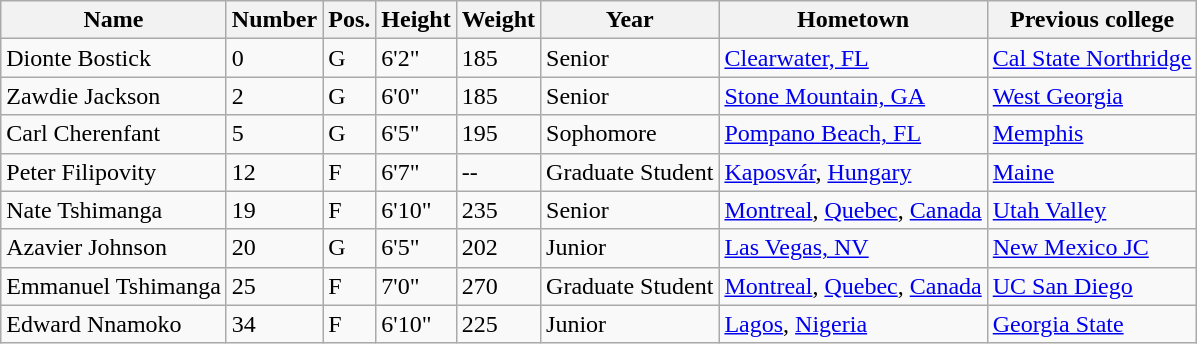<table class="wikitable sortable" border="1">
<tr>
<th>Name</th>
<th>Number</th>
<th>Pos.</th>
<th>Height</th>
<th>Weight</th>
<th>Year</th>
<th>Hometown</th>
<th class="unsortable">Previous college</th>
</tr>
<tr>
<td>Dionte Bostick</td>
<td>0</td>
<td>G</td>
<td>6'2"</td>
<td>185</td>
<td>Senior</td>
<td><a href='#'>Clearwater, FL</a></td>
<td><a href='#'>Cal State Northridge</a></td>
</tr>
<tr>
<td>Zawdie Jackson</td>
<td>2</td>
<td>G</td>
<td>6'0"</td>
<td>185</td>
<td>Senior</td>
<td><a href='#'>Stone Mountain, GA</a></td>
<td><a href='#'>West Georgia</a></td>
</tr>
<tr>
<td>Carl Cherenfant</td>
<td>5</td>
<td>G</td>
<td>6'5"</td>
<td>195</td>
<td>Sophomore</td>
<td><a href='#'>Pompano Beach, FL</a></td>
<td><a href='#'>Memphis</a></td>
</tr>
<tr>
<td>Peter Filipovity</td>
<td>12</td>
<td>F</td>
<td>6'7"</td>
<td>--</td>
<td>Graduate Student</td>
<td><a href='#'>Kaposvár</a>, <a href='#'>Hungary</a></td>
<td><a href='#'>Maine</a></td>
</tr>
<tr>
<td>Nate Tshimanga</td>
<td>19</td>
<td>F</td>
<td>6'10"</td>
<td>235</td>
<td>Senior</td>
<td><a href='#'>Montreal</a>, <a href='#'>Quebec</a>, <a href='#'>Canada</a></td>
<td><a href='#'>Utah Valley</a></td>
</tr>
<tr>
<td>Azavier Johnson</td>
<td>20</td>
<td>G</td>
<td>6'5"</td>
<td>202</td>
<td>Junior</td>
<td><a href='#'>Las Vegas, NV</a></td>
<td><a href='#'>New Mexico JC</a></td>
</tr>
<tr>
<td>Emmanuel Tshimanga</td>
<td>25</td>
<td>F</td>
<td>7'0"</td>
<td>270</td>
<td>Graduate Student</td>
<td><a href='#'>Montreal</a>, <a href='#'>Quebec</a>, <a href='#'>Canada</a></td>
<td><a href='#'>UC San Diego</a></td>
</tr>
<tr>
<td>Edward Nnamoko</td>
<td>34</td>
<td>F</td>
<td>6'10"</td>
<td>225</td>
<td>Junior</td>
<td><a href='#'>Lagos</a>, <a href='#'>Nigeria</a></td>
<td><a href='#'>Georgia State</a></td>
</tr>
</table>
